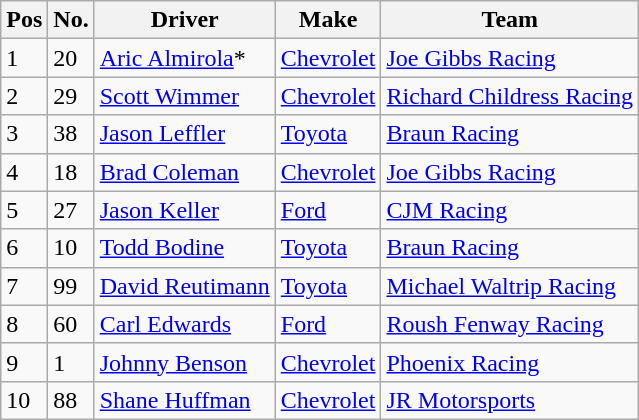<table class="wikitable">
<tr>
<th>Pos</th>
<th>No.</th>
<th>Driver</th>
<th>Make</th>
<th>Team</th>
</tr>
<tr>
<td>1</td>
<td>20</td>
<td><a href='#'>Aric Almirola</a>*</td>
<td><a href='#'>Chevrolet</a></td>
<td><a href='#'>Joe Gibbs Racing</a></td>
</tr>
<tr>
<td>2</td>
<td>29</td>
<td><a href='#'>Scott Wimmer</a></td>
<td><a href='#'>Chevrolet</a></td>
<td><a href='#'>Richard Childress Racing</a></td>
</tr>
<tr>
<td>3</td>
<td>38</td>
<td><a href='#'>Jason Leffler</a></td>
<td><a href='#'>Toyota</a></td>
<td><a href='#'>Braun Racing</a></td>
</tr>
<tr>
<td>4</td>
<td>18</td>
<td><a href='#'>Brad Coleman</a></td>
<td><a href='#'>Chevrolet</a></td>
<td><a href='#'>Joe Gibbs Racing</a></td>
</tr>
<tr>
<td>5</td>
<td>27</td>
<td><a href='#'>Jason Keller</a></td>
<td><a href='#'>Ford</a></td>
<td><a href='#'>CJM Racing</a></td>
</tr>
<tr>
<td>6</td>
<td>10</td>
<td><a href='#'>Todd Bodine</a></td>
<td><a href='#'>Toyota</a></td>
<td><a href='#'>Braun Racing</a></td>
</tr>
<tr>
<td>7</td>
<td>99</td>
<td><a href='#'>David Reutimann</a></td>
<td><a href='#'>Toyota</a></td>
<td><a href='#'>Michael Waltrip Racing</a></td>
</tr>
<tr>
<td>8</td>
<td>60</td>
<td><a href='#'>Carl Edwards</a></td>
<td><a href='#'>Ford</a></td>
<td><a href='#'>Roush Fenway Racing</a></td>
</tr>
<tr>
<td>9</td>
<td>1</td>
<td><a href='#'>Johnny Benson</a></td>
<td><a href='#'>Chevrolet</a></td>
<td><a href='#'>Phoenix Racing</a></td>
</tr>
<tr>
<td>10</td>
<td>88</td>
<td><a href='#'>Shane Huffman</a></td>
<td><a href='#'>Chevrolet</a></td>
<td><a href='#'>JR Motorsports</a></td>
</tr>
</table>
